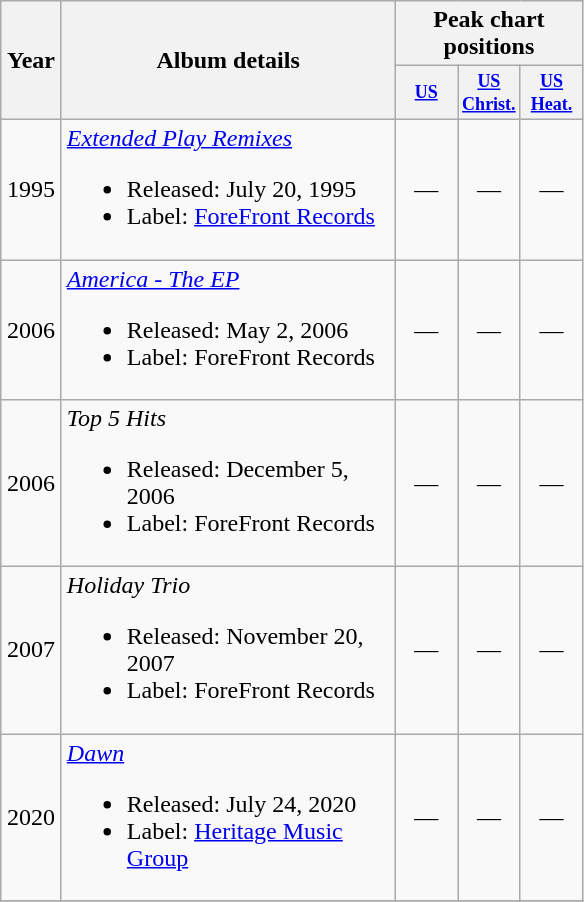<table class="wikitable" style="text-align:center;">
<tr>
<th rowspan="2" width="33">Year</th>
<th rowspan="2" width="215">Album details</th>
<th colspan="3">Peak chart positions</th>
</tr>
<tr>
<th style="width:3em;font-size:75%"><a href='#'>US</a></th>
<th style="width:3em;font-size:75%"><a href='#'>US<br>Christ.</a></th>
<th style="width:3em;font-size:75%"><a href='#'>US<br>Heat.</a></th>
</tr>
<tr>
<td>1995</td>
<td align="left"><em><a href='#'>Extended Play Remixes</a></em><br><ul><li>Released: July 20, 1995</li><li>Label: <a href='#'>ForeFront Records</a></li></ul></td>
<td>—</td>
<td>—</td>
<td>—</td>
</tr>
<tr>
<td>2006</td>
<td align="left"><em><a href='#'>America - The EP</a></em><br><ul><li>Released: May 2, 2006</li><li>Label: ForeFront Records</li></ul></td>
<td>—</td>
<td>—</td>
<td>—</td>
</tr>
<tr>
<td>2006</td>
<td align="left"><em>Top 5 Hits</em><br><ul><li>Released: December 5, 2006</li><li>Label: ForeFront Records</li></ul></td>
<td>—</td>
<td>—</td>
<td>—</td>
</tr>
<tr>
<td>2007</td>
<td align="left"><em>Holiday Trio</em><br><ul><li>Released: November 20, 2007</li><li>Label: ForeFront Records</li></ul></td>
<td>—</td>
<td>—</td>
<td>—</td>
</tr>
<tr>
<td>2020</td>
<td align="left"><em><a href='#'>Dawn</a></em><br><ul><li>Released: July 24, 2020</li><li>Label: <a href='#'>Heritage Music Group</a></li></ul></td>
<td>—</td>
<td>—</td>
<td>—</td>
</tr>
<tr>
</tr>
</table>
